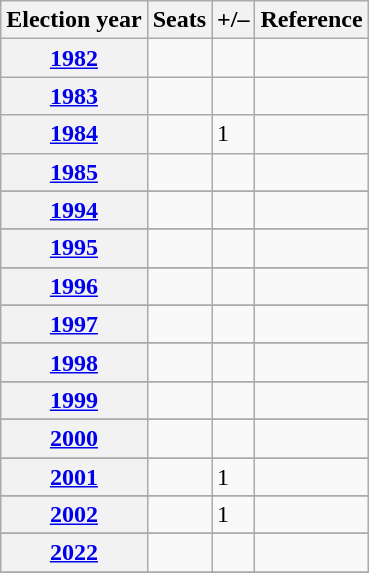<table class=wikitable>
<tr>
<th>Election year</th>
<th>Seats</th>
<th>+/–</th>
<th>Reference</th>
</tr>
<tr>
<th><a href='#'>1982</a></th>
<td></td>
<td></td>
<td></td>
</tr>
<tr>
<th><a href='#'>1983</a></th>
<td></td>
<td></td>
<td></td>
</tr>
<tr>
<th><a href='#'>1984</a></th>
<td></td>
<td> 1</td>
<td></td>
</tr>
<tr>
<th><a href='#'>1985</a></th>
<td></td>
<td></td>
<td></td>
</tr>
<tr>
</tr>
<tr>
<th><a href='#'>1994</a></th>
<td></td>
<td></td>
<td></td>
</tr>
<tr>
</tr>
<tr>
<th><a href='#'>1995</a></th>
<td></td>
<td></td>
<td></td>
</tr>
<tr>
</tr>
<tr>
<th><a href='#'>1996</a></th>
<td></td>
<td></td>
<td></td>
</tr>
<tr>
</tr>
<tr>
<th><a href='#'>1997</a></th>
<td></td>
<td></td>
<td></td>
</tr>
<tr>
</tr>
<tr>
<th><a href='#'>1998</a></th>
<td></td>
<td></td>
<td></td>
</tr>
<tr>
</tr>
<tr>
<th><a href='#'>1999</a></th>
<td></td>
<td></td>
<td></td>
</tr>
<tr>
</tr>
<tr>
<th><a href='#'>2000</a></th>
<td></td>
<td></td>
<td></td>
</tr>
<tr>
</tr>
<tr>
<th><a href='#'>2001</a></th>
<td></td>
<td> 1</td>
<td></td>
</tr>
<tr>
</tr>
<tr>
<th><a href='#'>2002</a></th>
<td></td>
<td> 1</td>
<td></td>
</tr>
<tr>
</tr>
<tr>
<th><a href='#'>2022</a></th>
<td></td>
<td></td>
<td></td>
</tr>
<tr>
</tr>
</table>
